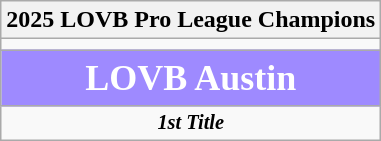<table class="wikitable">
<tr>
<th>2025 LOVB Pro League Champions</th>
</tr>
<tr>
<td style="text-align:center"></td>
</tr>
<tr>
<td style="color:white;background-color:#9e8aff;text-align:center;font-size: 150%;"><strong>LOVB Austin</strong></td>
</tr>
<tr>
<td style="text-align:center;font-size: 85%"><strong> <em> 1st Title </em> </strong></td>
</tr>
</table>
